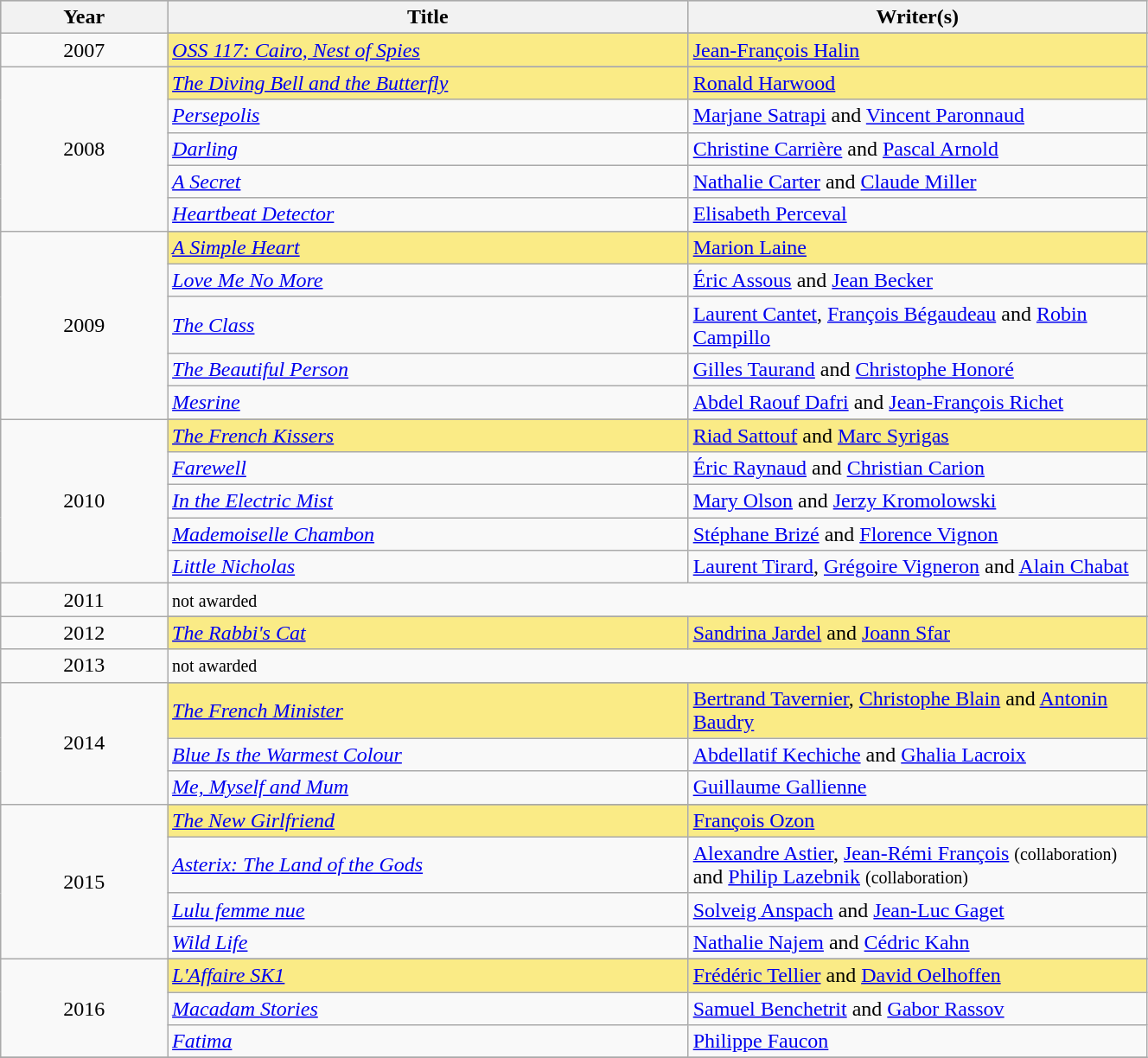<table class="wikitable" style="width:70%;" cellpadding="5">
<tr style="background:#bebebe;">
<th style="width:8%;">Year</th>
<th style="width:25%;">Title</th>
<th style="width:22%;">Writer(s)</th>
</tr>
<tr>
<td rowspan="2" style="text-align:center;">2007</td>
</tr>
<tr style="background:#FAEB86;">
<td><em><a href='#'>OSS 117: Cairo, Nest of Spies</a></em></td>
<td><a href='#'>Jean-François Halin</a></td>
</tr>
<tr>
<td rowspan="6" style="text-align:center;">2008</td>
</tr>
<tr style="background:#FAEB86;">
<td><em><a href='#'>The Diving Bell and the Butterfly</a></em></td>
<td><a href='#'>Ronald Harwood</a></td>
</tr>
<tr>
<td><em><a href='#'>Persepolis</a></em></td>
<td><a href='#'>Marjane Satrapi</a> and <a href='#'>Vincent Paronnaud</a></td>
</tr>
<tr>
<td><em><a href='#'>Darling</a></em></td>
<td><a href='#'>Christine Carrière</a> and <a href='#'>Pascal Arnold</a></td>
</tr>
<tr>
<td><em><a href='#'>A Secret</a></em></td>
<td><a href='#'>Nathalie Carter</a> and <a href='#'>Claude Miller</a></td>
</tr>
<tr>
<td><em><a href='#'>Heartbeat Detector</a></em></td>
<td><a href='#'>Elisabeth Perceval</a></td>
</tr>
<tr>
<td rowspan="6" style="text-align:center;">2009</td>
</tr>
<tr style="background:#FAEB86;">
<td><em><a href='#'>A Simple Heart</a></em></td>
<td><a href='#'>Marion Laine</a></td>
</tr>
<tr>
<td><em><a href='#'>Love Me No More</a></em></td>
<td><a href='#'>Éric Assous</a> and <a href='#'>Jean Becker</a></td>
</tr>
<tr>
<td><em><a href='#'>The Class</a></em></td>
<td><a href='#'>Laurent Cantet</a>, <a href='#'>François Bégaudeau</a> and <a href='#'>Robin Campillo</a></td>
</tr>
<tr>
<td><em><a href='#'>The Beautiful Person</a></em></td>
<td><a href='#'>Gilles Taurand</a> and <a href='#'>Christophe Honoré</a></td>
</tr>
<tr>
<td><em><a href='#'>Mesrine</a></em></td>
<td><a href='#'>Abdel Raouf Dafri</a> and <a href='#'>Jean-François Richet</a></td>
</tr>
<tr>
<td rowspan="6" style="text-align:center;">2010</td>
</tr>
<tr style="background:#FAEB86;">
<td><em><a href='#'>The French Kissers</a></em></td>
<td><a href='#'>Riad Sattouf</a> and <a href='#'>Marc Syrigas</a></td>
</tr>
<tr>
<td><em><a href='#'>Farewell</a></em></td>
<td><a href='#'>Éric Raynaud</a> and <a href='#'>Christian Carion</a></td>
</tr>
<tr>
<td><em><a href='#'>In the Electric Mist</a></em></td>
<td><a href='#'>Mary Olson</a> and <a href='#'>Jerzy Kromolowski</a></td>
</tr>
<tr>
<td><em><a href='#'>Mademoiselle Chambon</a></em></td>
<td><a href='#'>Stéphane Brizé</a> and <a href='#'>Florence Vignon</a></td>
</tr>
<tr>
<td><em><a href='#'>Little Nicholas</a></em></td>
<td><a href='#'>Laurent Tirard</a>, <a href='#'>Grégoire Vigneron</a> and <a href='#'>Alain Chabat</a></td>
</tr>
<tr>
<td style="text-align:center;">2011</td>
<td colspan="2"><small>not awarded</small></td>
</tr>
<tr>
<td rowspan="2" style="text-align:center;">2012</td>
</tr>
<tr style="background:#FAEB86;">
<td><em><a href='#'>The Rabbi's Cat</a></em></td>
<td><a href='#'>Sandrina Jardel</a> and <a href='#'>Joann Sfar</a></td>
</tr>
<tr>
<td style="text-align:center;">2013</td>
<td colspan="2"><small>not awarded</small></td>
</tr>
<tr>
<td rowspan="4" style="text-align:center;">2014</td>
</tr>
<tr style="background:#FAEB86;">
<td><em><a href='#'>The French Minister</a></em></td>
<td><a href='#'>Bertrand Tavernier</a>, <a href='#'>Christophe Blain</a> and <a href='#'>Antonin Baudry</a></td>
</tr>
<tr>
<td><em><a href='#'>Blue Is the Warmest Colour</a></em></td>
<td><a href='#'>Abdellatif Kechiche</a> and <a href='#'>Ghalia Lacroix</a></td>
</tr>
<tr>
<td><em><a href='#'>Me, Myself and Mum</a></em></td>
<td><a href='#'>Guillaume Gallienne</a></td>
</tr>
<tr>
<td rowspan="5" style="text-align:center;">2015</td>
</tr>
<tr style="background:#FAEB86;">
<td><em><a href='#'>The New Girlfriend</a></em></td>
<td><a href='#'>François Ozon</a></td>
</tr>
<tr>
<td><em><a href='#'>Asterix: The Land of the Gods</a></em></td>
<td><a href='#'>Alexandre Astier</a>, <a href='#'>Jean-Rémi François</a> <small>(collaboration)</small> and <a href='#'>Philip Lazebnik</a> <small>(collaboration)</small></td>
</tr>
<tr>
<td><em><a href='#'>Lulu femme nue</a></em></td>
<td><a href='#'>Solveig Anspach</a> and <a href='#'>Jean-Luc Gaget</a></td>
</tr>
<tr>
<td><em><a href='#'>Wild Life</a></em></td>
<td><a href='#'>Nathalie Najem</a> and <a href='#'>Cédric Kahn</a></td>
</tr>
<tr>
<td rowspan="4" style="text-align:center;">2016</td>
</tr>
<tr style="background:#FAEB86;">
<td><em><a href='#'>L'Affaire SK1</a></em></td>
<td><a href='#'>Frédéric Tellier</a> and <a href='#'>David Oelhoffen</a></td>
</tr>
<tr>
<td><em><a href='#'>Macadam Stories</a></em></td>
<td><a href='#'>Samuel Benchetrit</a> and <a href='#'>Gabor Rassov</a></td>
</tr>
<tr>
<td><em><a href='#'>Fatima</a></em></td>
<td><a href='#'>Philippe Faucon</a></td>
</tr>
<tr>
</tr>
</table>
